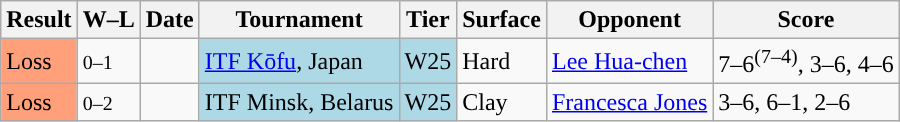<table class="sortable wikitable nowrap">
<tr>
<th>Result</th>
<th class="unsortable">W–L</th>
<th>Date</th>
<th>Tournament</th>
<th>Tier</th>
<th>Surface</th>
<th>Opponent</th>
<th class="unsortable">Score</th>
</tr>
<tr>
<td bgcolor="ffa07a">Loss</td>
<td><small>0–1</small></td>
<td></td>
<td style="background:lightblue"><a href='#'>ITF Kōfu</a>, Japan</td>
<td style="background:lightblue">W25</td>
<td>Hard</td>
<td> <a href='#'>Lee Hua-chen</a></td>
<td>7–6<sup>(7–4)</sup>, 3–6, 4–6</td>
</tr>
<tr>
<td bgcolor="ffa07a">Loss</td>
<td><small>0–2</small></td>
<td></td>
<td style="background:lightblue">ITF Minsk, Belarus</td>
<td style="background:lightblue">W25</td>
<td>Clay</td>
<td> <a href='#'>Francesca Jones</a></td>
<td>3–6, 6–1, 2–6</td>
</tr>
</table>
